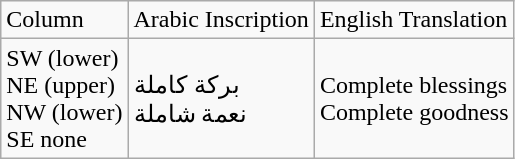<table class="wikitable">
<tr>
<td>Column</td>
<td>Arabic Inscription</td>
<td>English Translation</td>
</tr>
<tr>
<td>SW (lower)<br>NE (upper)<br>NW (lower)<br>SE none</td>
<td>بركة كاملة<br>نعمة شاملة</td>
<td>Complete blessings<br>Complete goodness</td>
</tr>
</table>
